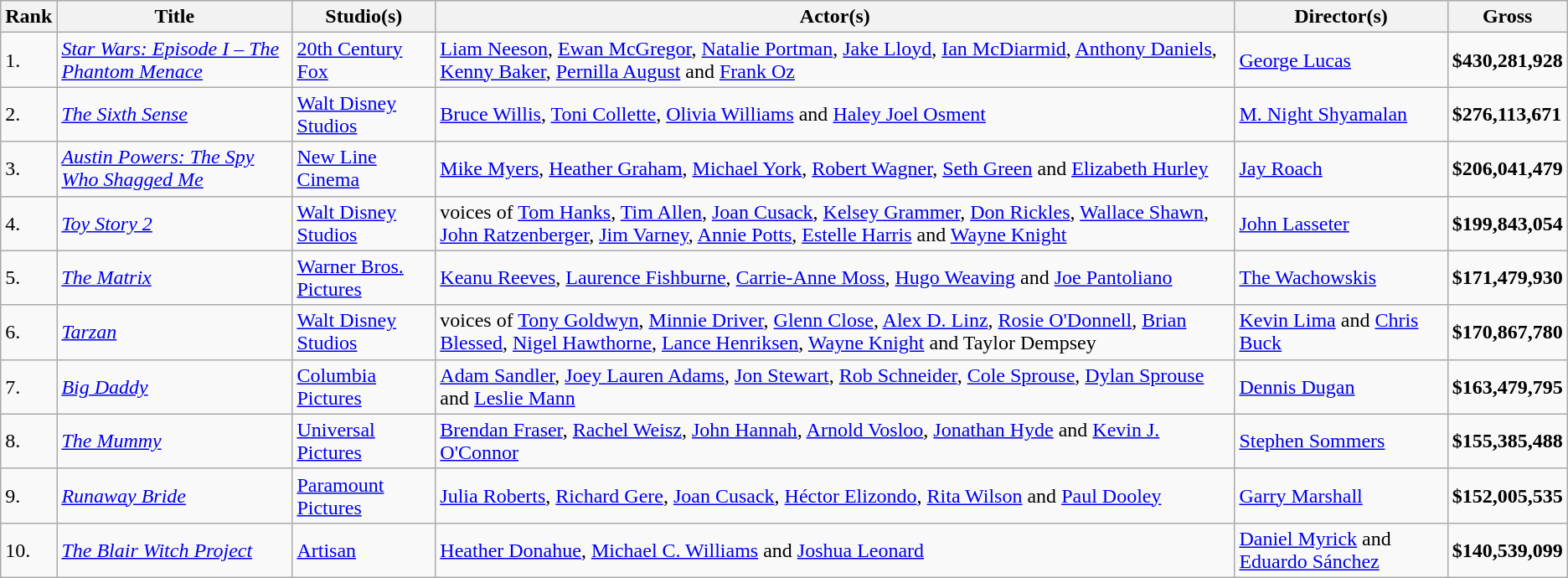<table class="wikitable sortable">
<tr>
<th>Rank</th>
<th>Title</th>
<th>Studio(s)</th>
<th>Actor(s)</th>
<th>Director(s)</th>
<th>Gross</th>
</tr>
<tr>
<td>1.</td>
<td><em><a href='#'>Star Wars: Episode I – The Phantom Menace</a></em></td>
<td><a href='#'>20th Century Fox</a></td>
<td><a href='#'>Liam Neeson</a>, <a href='#'>Ewan McGregor</a>, <a href='#'>Natalie Portman</a>, <a href='#'>Jake Lloyd</a>, <a href='#'>Ian McDiarmid</a>, <a href='#'>Anthony Daniels</a>, <a href='#'>Kenny Baker</a>, <a href='#'>Pernilla August</a> and <a href='#'>Frank Oz</a></td>
<td><a href='#'>George Lucas</a></td>
<td><strong>$430,281,928</strong></td>
</tr>
<tr>
<td>2.</td>
<td><em><a href='#'>The Sixth Sense</a></em></td>
<td><a href='#'>Walt Disney Studios</a></td>
<td><a href='#'>Bruce Willis</a>, <a href='#'>Toni Collette</a>, <a href='#'>Olivia Williams</a> and <a href='#'>Haley Joel Osment</a></td>
<td><a href='#'>M. Night Shyamalan</a></td>
<td><strong>$276,113,671</strong></td>
</tr>
<tr>
<td>3.</td>
<td><em><a href='#'>Austin Powers: The Spy Who Shagged Me</a></em></td>
<td><a href='#'>New Line Cinema</a></td>
<td><a href='#'>Mike Myers</a>, <a href='#'>Heather Graham</a>, <a href='#'>Michael York</a>, <a href='#'>Robert Wagner</a>, <a href='#'>Seth Green</a> and <a href='#'>Elizabeth Hurley</a></td>
<td><a href='#'>Jay Roach</a></td>
<td><strong>$206,041,479</strong></td>
</tr>
<tr>
<td>4.</td>
<td><em><a href='#'>Toy Story 2</a></em></td>
<td><a href='#'>Walt Disney Studios</a></td>
<td>voices of <a href='#'>Tom Hanks</a>, <a href='#'>Tim Allen</a>, <a href='#'>Joan Cusack</a>, <a href='#'>Kelsey Grammer</a>, <a href='#'>Don Rickles</a>, <a href='#'>Wallace Shawn</a>, <a href='#'>John Ratzenberger</a>, <a href='#'>Jim Varney</a>, <a href='#'>Annie Potts</a>, <a href='#'>Estelle Harris</a> and <a href='#'>Wayne Knight</a></td>
<td><a href='#'>John Lasseter</a></td>
<td><strong>$199,843,054</strong></td>
</tr>
<tr>
<td>5.</td>
<td><em><a href='#'>The Matrix</a></em></td>
<td><a href='#'>Warner Bros. Pictures</a></td>
<td><a href='#'>Keanu Reeves</a>, <a href='#'>Laurence Fishburne</a>, <a href='#'>Carrie-Anne Moss</a>, <a href='#'>Hugo Weaving</a> and <a href='#'>Joe Pantoliano</a></td>
<td><a href='#'>The Wachowskis</a></td>
<td><strong>$171,479,930</strong></td>
</tr>
<tr>
<td>6.</td>
<td><em><a href='#'>Tarzan</a></em></td>
<td><a href='#'>Walt Disney Studios</a></td>
<td>voices of <a href='#'>Tony Goldwyn</a>, <a href='#'>Minnie Driver</a>, <a href='#'>Glenn Close</a>, <a href='#'>Alex D. Linz</a>, <a href='#'>Rosie O'Donnell</a>, <a href='#'>Brian Blessed</a>, <a href='#'>Nigel Hawthorne</a>, <a href='#'>Lance Henriksen</a>, <a href='#'>Wayne Knight</a> and Taylor Dempsey</td>
<td><a href='#'>Kevin Lima</a> and <a href='#'>Chris Buck</a></td>
<td><strong>$170,867,780</strong></td>
</tr>
<tr>
<td>7.</td>
<td><em><a href='#'>Big Daddy</a></em></td>
<td><a href='#'>Columbia Pictures</a></td>
<td><a href='#'>Adam Sandler</a>, <a href='#'>Joey Lauren Adams</a>, <a href='#'>Jon Stewart</a>, <a href='#'>Rob Schneider</a>, <a href='#'>Cole Sprouse</a>, <a href='#'>Dylan Sprouse</a> and <a href='#'>Leslie Mann</a></td>
<td><a href='#'>Dennis Dugan</a></td>
<td><strong>$163,479,795</strong></td>
</tr>
<tr>
<td>8.</td>
<td><em><a href='#'>The Mummy</a></em></td>
<td><a href='#'>Universal Pictures</a></td>
<td><a href='#'>Brendan Fraser</a>, <a href='#'>Rachel Weisz</a>, <a href='#'>John Hannah</a>, <a href='#'>Arnold Vosloo</a>, <a href='#'>Jonathan Hyde</a> and <a href='#'>Kevin J. O'Connor</a></td>
<td><a href='#'>Stephen Sommers</a></td>
<td><strong>$155,385,488</strong></td>
</tr>
<tr>
<td>9.</td>
<td><em><a href='#'>Runaway Bride</a></em></td>
<td><a href='#'>Paramount Pictures</a></td>
<td><a href='#'>Julia Roberts</a>, <a href='#'>Richard Gere</a>, <a href='#'>Joan Cusack</a>, <a href='#'>Héctor Elizondo</a>, <a href='#'>Rita Wilson</a> and <a href='#'>Paul Dooley</a></td>
<td><a href='#'>Garry Marshall</a></td>
<td><strong>$152,005,535</strong></td>
</tr>
<tr>
<td>10.</td>
<td><em><a href='#'>The Blair Witch Project</a></em></td>
<td><a href='#'>Artisan</a></td>
<td><a href='#'>Heather Donahue</a>, <a href='#'>Michael C. Williams</a> and <a href='#'>Joshua Leonard</a></td>
<td><a href='#'>Daniel Myrick</a> and <a href='#'>Eduardo Sánchez</a></td>
<td><strong>$140,539,099</strong></td>
</tr>
</table>
